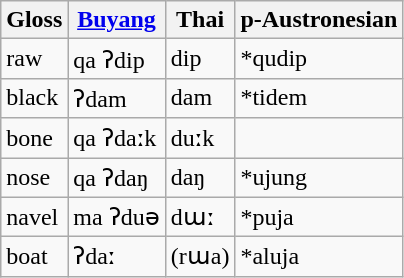<table class="wikitable">
<tr>
<th>Gloss</th>
<th><a href='#'>Buyang</a></th>
<th>Thai</th>
<th>p-Austronesian</th>
</tr>
<tr>
<td>raw</td>
<td>qa ʔdip</td>
<td>dip</td>
<td>*qudip</td>
</tr>
<tr>
<td>black</td>
<td>ʔdam</td>
<td>dam</td>
<td>*tidem</td>
</tr>
<tr>
<td>bone</td>
<td>qa ʔdaːk</td>
<td>duːk</td>
<td></td>
</tr>
<tr>
<td>nose</td>
<td>qa ʔdaŋ</td>
<td>daŋ</td>
<td>*ujung</td>
</tr>
<tr>
<td>navel</td>
<td>ma ʔduə</td>
<td>dɯː</td>
<td>*puja</td>
</tr>
<tr>
<td>boat</td>
<td>ʔdaː</td>
<td>(rɯa)</td>
<td>*aluja</td>
</tr>
</table>
